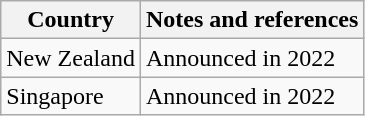<table class="wikitable sortable">
<tr>
<th>Country</th>
<th>Notes and references</th>
</tr>
<tr>
<td>New Zealand</td>
<td>Announced in 2022</td>
</tr>
<tr>
<td>Singapore</td>
<td>Announced in 2022</td>
</tr>
</table>
